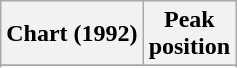<table class="wikitable sortable plainrowheaders" style="text-align:center">
<tr>
<th scope="col">Chart (1992)</th>
<th scope="col">Peak<br> position</th>
</tr>
<tr>
</tr>
<tr>
</tr>
</table>
